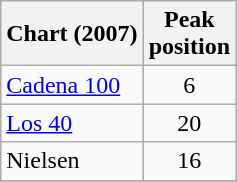<table class="wikitable">
<tr>
<th>Chart (2007)</th>
<th>Peak<br>position</th>
</tr>
<tr>
<td><a href='#'>Cadena 100</a></td>
<td align="center">6</td>
</tr>
<tr>
<td><a href='#'>Los 40</a></td>
<td align="center">20</td>
</tr>
<tr>
<td>Nielsen</td>
<td align="center">16</td>
</tr>
<tr>
</tr>
</table>
